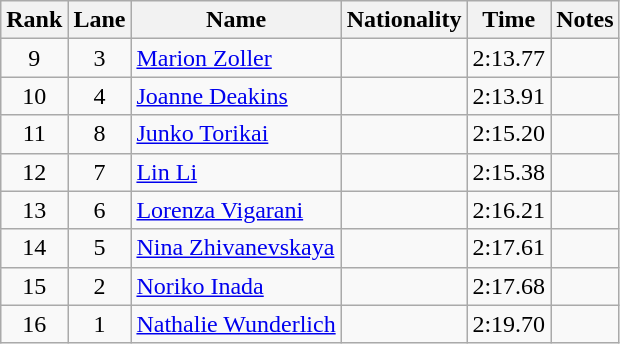<table class="wikitable sortable" style="text-align:center">
<tr>
<th>Rank</th>
<th>Lane</th>
<th>Name</th>
<th>Nationality</th>
<th>Time</th>
<th>Notes</th>
</tr>
<tr>
<td>9</td>
<td>3</td>
<td align=left><a href='#'>Marion Zoller</a></td>
<td align=left></td>
<td>2:13.77</td>
<td></td>
</tr>
<tr>
<td>10</td>
<td>4</td>
<td align=left><a href='#'>Joanne Deakins</a></td>
<td align=left></td>
<td>2:13.91</td>
<td></td>
</tr>
<tr>
<td>11</td>
<td>8</td>
<td align=left><a href='#'>Junko Torikai</a></td>
<td align=left></td>
<td>2:15.20</td>
<td></td>
</tr>
<tr>
<td>12</td>
<td>7</td>
<td align=left><a href='#'>Lin Li</a></td>
<td align=left></td>
<td>2:15.38</td>
<td></td>
</tr>
<tr>
<td>13</td>
<td>6</td>
<td align=left><a href='#'>Lorenza Vigarani</a></td>
<td align=left></td>
<td>2:16.21</td>
<td></td>
</tr>
<tr>
<td>14</td>
<td>5</td>
<td align=left><a href='#'>Nina Zhivanevskaya</a></td>
<td align=left></td>
<td>2:17.61</td>
<td></td>
</tr>
<tr>
<td>15</td>
<td>2</td>
<td align=left><a href='#'>Noriko Inada</a></td>
<td align=left></td>
<td>2:17.68</td>
<td></td>
</tr>
<tr>
<td>16</td>
<td>1</td>
<td align=left><a href='#'>Nathalie Wunderlich</a></td>
<td align=left></td>
<td>2:19.70</td>
<td></td>
</tr>
</table>
